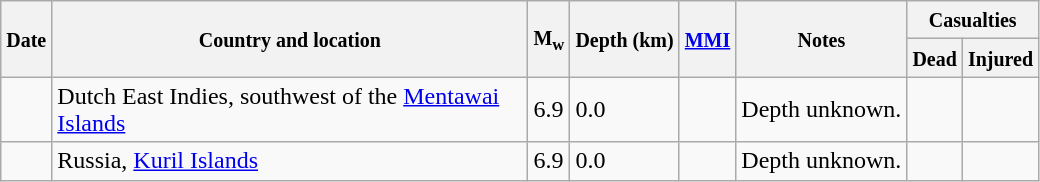<table class="wikitable sortable sort-under" style="border:1px black; margin-left:1em;">
<tr>
<th rowspan="2"><small>Date</small></th>
<th rowspan="2" style="width: 310px"><small>Country and location</small></th>
<th rowspan="2"><small>M<sub>w</sub></small></th>
<th rowspan="2"><small>Depth (km)</small></th>
<th rowspan="2"><small><a href='#'>MMI</a></small></th>
<th rowspan="2" class="unsortable"><small>Notes</small></th>
<th colspan="2"><small>Casualties</small></th>
</tr>
<tr>
<th><small>Dead</small></th>
<th><small>Injured</small></th>
</tr>
<tr>
<td></td>
<td>Dutch East Indies, southwest of the <a href='#'>Mentawai Islands</a></td>
<td>6.9</td>
<td>0.0</td>
<td></td>
<td>Depth unknown.</td>
<td></td>
<td></td>
</tr>
<tr>
<td></td>
<td>Russia, <a href='#'>Kuril Islands</a></td>
<td>6.9</td>
<td>0.0</td>
<td></td>
<td>Depth unknown.</td>
<td></td>
<td></td>
</tr>
</table>
